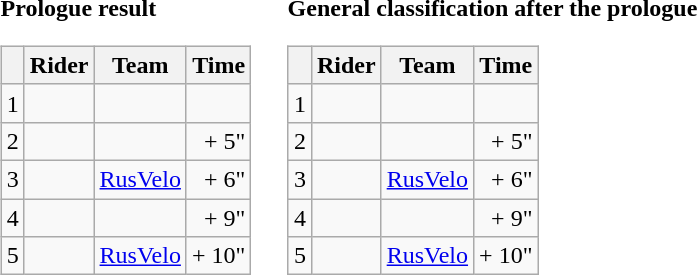<table>
<tr>
<td><strong>Prologue result</strong><br><table class="wikitable">
<tr>
<th></th>
<th>Rider</th>
<th>Team</th>
<th>Time</th>
</tr>
<tr>
<td>1</td>
<td><strong></strong></td>
<td><strong></strong></td>
<td align="right"><strong></strong></td>
</tr>
<tr>
<td>2</td>
<td></td>
<td></td>
<td align="right">+ 5"</td>
</tr>
<tr>
<td>3</td>
<td></td>
<td><a href='#'>RusVelo</a></td>
<td align="right">+ 6"</td>
</tr>
<tr>
<td>4</td>
<td></td>
<td></td>
<td align="right">+ 9"</td>
</tr>
<tr>
<td>5</td>
<td></td>
<td><a href='#'>RusVelo</a></td>
<td align="right">+ 10"</td>
</tr>
</table>
</td>
<td></td>
<td><strong>General classification after the prologue</strong><br><table class="wikitable">
<tr>
<th></th>
<th>Rider</th>
<th>Team</th>
<th>Time</th>
</tr>
<tr>
<td>1</td>
<td><strong></strong> </td>
<td><strong></strong></td>
<td align="right"><strong></strong></td>
</tr>
<tr>
<td>2</td>
<td> </td>
<td></td>
<td align="right">+ 5"</td>
</tr>
<tr>
<td>3</td>
<td> </td>
<td><a href='#'>RusVelo</a></td>
<td align="right">+ 6"</td>
</tr>
<tr>
<td>4</td>
<td> </td>
<td></td>
<td align="right">+ 9"</td>
</tr>
<tr>
<td>5</td>
<td></td>
<td><a href='#'>RusVelo</a></td>
<td align="right">+ 10"</td>
</tr>
</table>
</td>
</tr>
</table>
